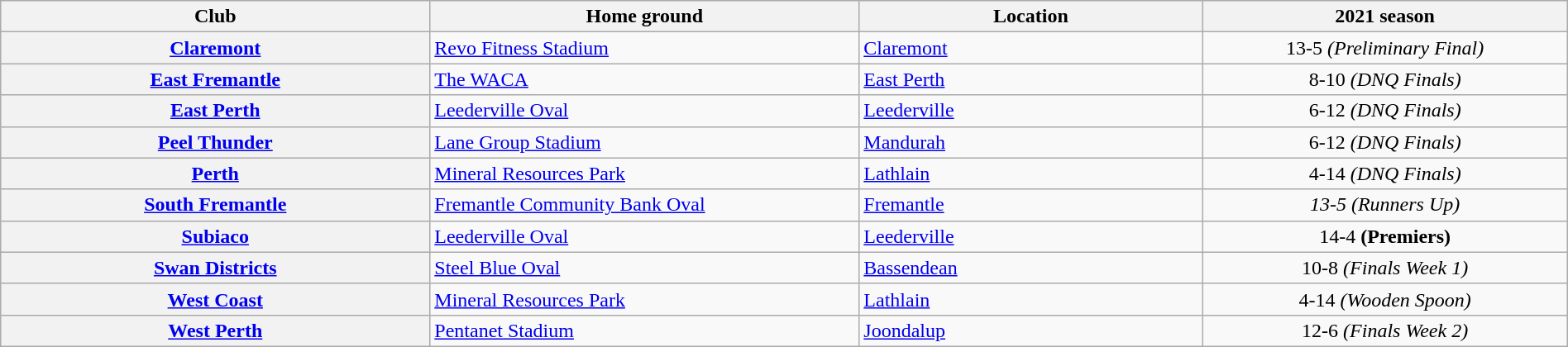<table class="wikitable sortable" style="width:100%; text-align:left">
<tr>
<th style="width:20%">Club</th>
<th style="width:20%">Home ground</th>
<th style="width:16%">Location</th>
<th style="width:17%">2021 season</th>
</tr>
<tr>
<th scope="row"><a href='#'>Claremont</a></th>
<td><a href='#'>Revo Fitness Stadium</a></td>
<td><a href='#'>Claremont</a></td>
<td align="center">13-5 <em>(Preliminary Final)</em></td>
</tr>
<tr>
<th scope="row"><a href='#'>East Fremantle</a></th>
<td><a href='#'>The WACA</a></td>
<td><a href='#'>East Perth</a></td>
<td align="center">8-10 <em>(DNQ Finals)</em></td>
</tr>
<tr>
<th scope="row"><a href='#'>East Perth</a></th>
<td><a href='#'>Leederville Oval</a></td>
<td><a href='#'>Leederville</a></td>
<td align="center">6-12 <em>(DNQ Finals)</em></td>
</tr>
<tr>
<th scope="row"><a href='#'>Peel Thunder</a></th>
<td><a href='#'>Lane Group Stadium</a></td>
<td><a href='#'>Mandurah</a></td>
<td align="center">6-12 <em>(DNQ Finals)</em></td>
</tr>
<tr>
<th scope="row"><a href='#'>Perth</a></th>
<td><a href='#'>Mineral Resources Park</a></td>
<td><a href='#'>Lathlain</a></td>
<td align="center">4-14 <em>(DNQ Finals)</em></td>
</tr>
<tr>
<th scope="row"><a href='#'>South Fremantle</a></th>
<td><a href='#'>Fremantle Community Bank Oval</a></td>
<td><a href='#'>Fremantle</a></td>
<td align="center"><em>13-5 (Runners Up)</em></td>
</tr>
<tr>
<th scope="row"><a href='#'>Subiaco</a></th>
<td><a href='#'>Leederville Oval</a></td>
<td><a href='#'>Leederville</a></td>
<td align="center">14-4 <strong>(Premiers)</strong></td>
</tr>
<tr>
<th scope="row"><a href='#'>Swan Districts</a></th>
<td><a href='#'>Steel Blue Oval</a></td>
<td><a href='#'>Bassendean</a></td>
<td align="center">10-8 <em>(Finals Week 1)</em></td>
</tr>
<tr>
<th scope="row"><a href='#'>West Coast</a></th>
<td><a href='#'>Mineral Resources Park</a></td>
<td><a href='#'>Lathlain</a></td>
<td align="center">4-14 <em>(Wooden Spoon)</em></td>
</tr>
<tr>
<th scope="row"><a href='#'>West Perth</a></th>
<td><a href='#'>Pentanet Stadium</a></td>
<td><a href='#'>Joondalup</a></td>
<td align="center">12-6 <em>(Finals Week 2)</em></td>
</tr>
</table>
